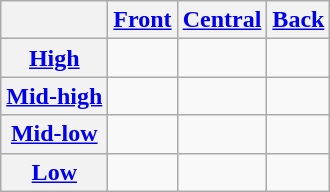<table class="wikitable" style="text-align:center">
<tr>
<th></th>
<th><a href='#'>Front</a></th>
<th><a href='#'>Central</a></th>
<th><a href='#'>Back</a></th>
</tr>
<tr>
<th><a href='#'>High</a></th>
<td></td>
<td></td>
<td></td>
</tr>
<tr>
<th><a href='#'>Mid-high</a></th>
<td> </td>
<td></td>
<td> </td>
</tr>
<tr>
<th><a href='#'>Mid-low</a></th>
<td></td>
<td> </td>
<td></td>
</tr>
<tr>
<th><a href='#'>Low</a></th>
<td></td>
<td> </td>
<td></td>
</tr>
</table>
